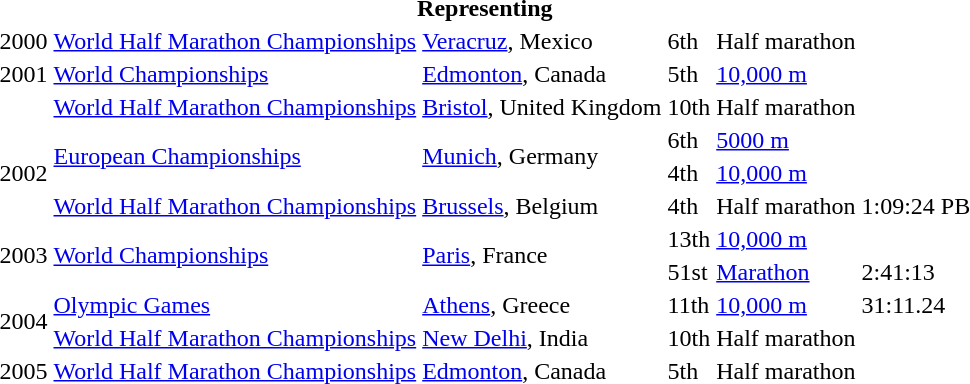<table>
<tr>
<th colspan="6">Representing </th>
</tr>
<tr>
<td>2000</td>
<td><a href='#'>World Half Marathon Championships</a></td>
<td><a href='#'>Veracruz</a>, Mexico</td>
<td>6th</td>
<td>Half marathon</td>
<td></td>
</tr>
<tr>
<td>2001</td>
<td><a href='#'>World Championships</a></td>
<td><a href='#'>Edmonton</a>, Canada</td>
<td>5th</td>
<td><a href='#'>10,000 m</a></td>
<td></td>
</tr>
<tr>
<td></td>
<td><a href='#'>World Half Marathon Championships</a></td>
<td><a href='#'>Bristol</a>, United Kingdom</td>
<td>10th</td>
<td>Half marathon</td>
<td></td>
</tr>
<tr>
<td rowspan=3>2002</td>
<td rowspan=2><a href='#'>European Championships</a></td>
<td rowspan=2><a href='#'>Munich</a>, Germany</td>
<td>6th</td>
<td><a href='#'>5000 m</a></td>
<td></td>
</tr>
<tr>
<td>4th</td>
<td><a href='#'>10,000 m</a></td>
<td></td>
</tr>
<tr>
<td><a href='#'>World Half Marathon Championships</a></td>
<td><a href='#'>Brussels</a>, Belgium</td>
<td>4th</td>
<td>Half marathon</td>
<td>1:09:24 PB</td>
</tr>
<tr>
<td rowspan=2>2003</td>
<td rowspan=2><a href='#'>World Championships</a></td>
<td rowspan=2><a href='#'>Paris</a>, France</td>
<td>13th</td>
<td><a href='#'>10,000 m</a></td>
<td></td>
</tr>
<tr>
<td>51st</td>
<td><a href='#'>Marathon</a></td>
<td>2:41:13</td>
</tr>
<tr>
<td rowspan=2>2004</td>
<td><a href='#'>Olympic Games</a></td>
<td><a href='#'>Athens</a>, Greece</td>
<td>11th</td>
<td><a href='#'>10,000 m</a></td>
<td>31:11.24 </td>
</tr>
<tr>
<td><a href='#'>World Half Marathon Championships</a></td>
<td><a href='#'>New Delhi</a>, India</td>
<td>10th</td>
<td>Half marathon</td>
<td></td>
</tr>
<tr>
<td>2005</td>
<td><a href='#'>World Half Marathon Championships</a></td>
<td><a href='#'>Edmonton</a>, Canada</td>
<td>5th</td>
<td>Half marathon</td>
<td></td>
</tr>
</table>
